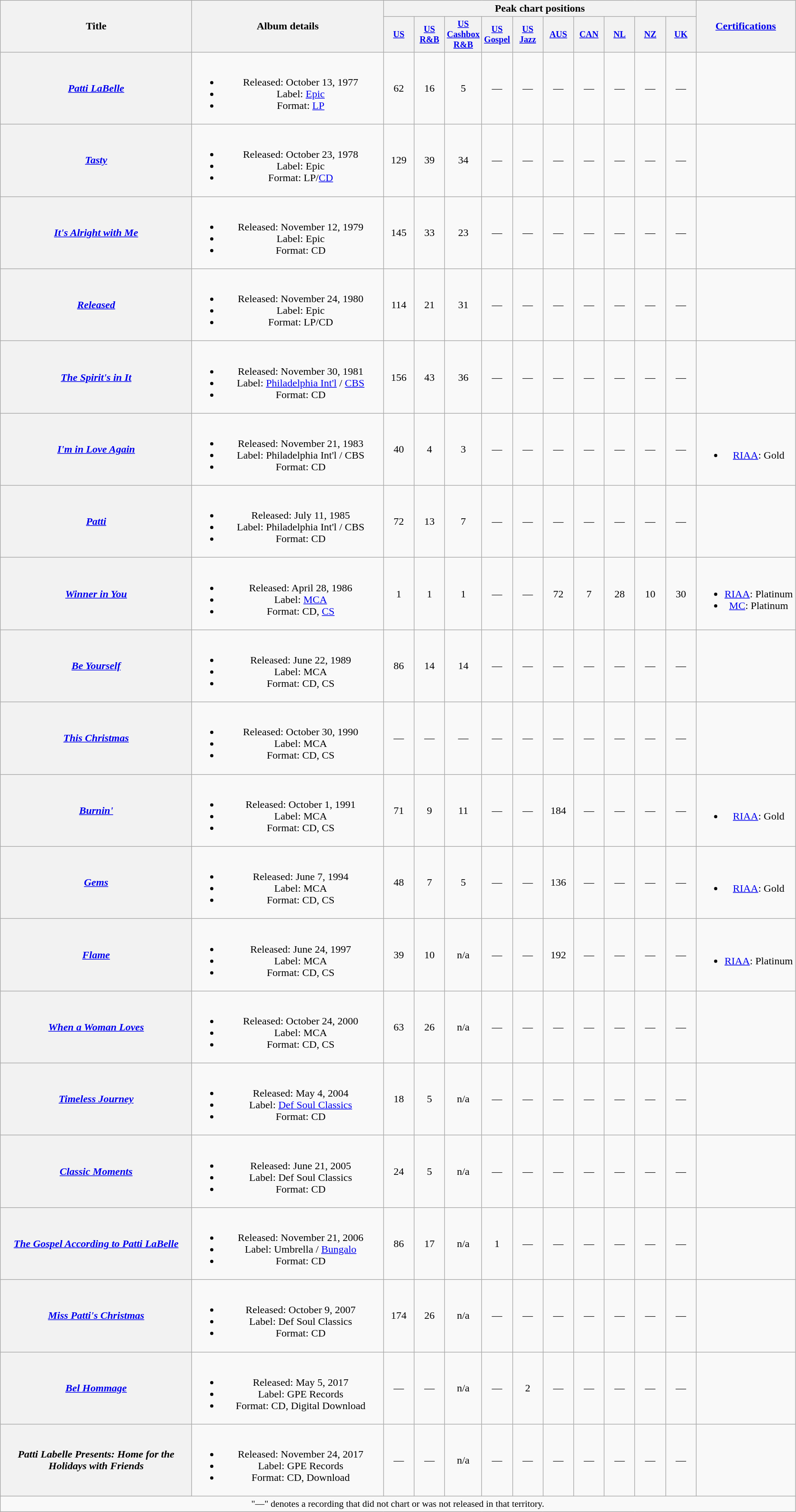<table class="wikitable plainrowheaders" style="text-align:center;">
<tr>
<th scope="col" rowspan="2" style="width:18em;">Title</th>
<th scope="col" rowspan="2" style="width:18em;">Album details</th>
<th colspan="10" scope="col">Peak chart positions</th>
<th scope="col" rowspan="2"><a href='#'>Certifications</a></th>
</tr>
<tr>
<th scope="col" style="width:3em;font-size:85%;"><a href='#'>US</a><br></th>
<th scope="col" style="width:3em;font-size:85%;"><a href='#'>US R&B</a><br></th>
<th scope="col" style="width:3em;font-size:85%;"><a href='#'>US Cashbox R&B</a><br></th>
<th scope="col" style="width:3em;font-size:85%;"><a href='#'>US Gospel</a><br></th>
<th scope="col" style="width:3em;font-size:85%;"><a href='#'>US Jazz</a><br></th>
<th scope="col" style="width:3em;font-size:85%;"><a href='#'>AUS</a><br></th>
<th scope="col" style="width:3em;font-size:85%;"><a href='#'>CAN</a><br></th>
<th scope="col" style="width:3em;font-size:85%;"><a href='#'>NL</a><br></th>
<th scope="col" style="width:3em;font-size:85%;"><a href='#'>NZ</a><br></th>
<th scope="col" style="width:3em;font-size:85%;"><a href='#'>UK</a><br></th>
</tr>
<tr>
<th scope="row"><em><a href='#'>Patti LaBelle</a></em></th>
<td><br><ul><li>Released: October 13, 1977</li><li>Label: <a href='#'>Epic</a></li><li>Format: <a href='#'>LP</a></li></ul></td>
<td>62</td>
<td>16</td>
<td>5</td>
<td>—</td>
<td>—</td>
<td>—</td>
<td>—</td>
<td>—</td>
<td>—</td>
<td>—</td>
<td></td>
</tr>
<tr>
<th scope="row"><em><a href='#'>Tasty</a></em></th>
<td><br><ul><li>Released: October 23, 1978</li><li>Label: Epic</li><li>Format: LP/<a href='#'>CD</a></li></ul></td>
<td>129</td>
<td>39</td>
<td>34</td>
<td>—</td>
<td>—</td>
<td>—</td>
<td>—</td>
<td>—</td>
<td>—</td>
<td>—</td>
<td></td>
</tr>
<tr>
<th scope="row"><em><a href='#'>It's Alright with Me</a></em></th>
<td><br><ul><li>Released: November 12, 1979</li><li>Label: Epic</li><li>Format: CD</li></ul></td>
<td>145</td>
<td>33</td>
<td>23</td>
<td>—</td>
<td>—</td>
<td>—</td>
<td>—</td>
<td>—</td>
<td>—</td>
<td>—</td>
<td></td>
</tr>
<tr>
<th scope="row"><em><a href='#'>Released</a></em></th>
<td><br><ul><li>Released: November 24, 1980</li><li>Label: Epic</li><li>Format: LP/CD</li></ul></td>
<td>114</td>
<td>21</td>
<td>31</td>
<td>—</td>
<td>—</td>
<td>—</td>
<td>—</td>
<td>—</td>
<td>—</td>
<td>—</td>
<td></td>
</tr>
<tr>
<th scope="row"><em><a href='#'>The Spirit's in It</a></em></th>
<td><br><ul><li>Released: November 30, 1981</li><li>Label: <a href='#'>Philadelphia Int'l</a> / <a href='#'>CBS</a></li><li>Format: CD</li></ul></td>
<td>156</td>
<td>43</td>
<td>36</td>
<td>—</td>
<td>—</td>
<td>—</td>
<td>—</td>
<td>—</td>
<td>—</td>
<td>—</td>
<td></td>
</tr>
<tr>
<th scope="row"><em><a href='#'>I'm in Love Again</a></em></th>
<td><br><ul><li>Released: November 21, 1983</li><li>Label: Philadelphia Int'l / CBS</li><li>Format: CD</li></ul></td>
<td>40</td>
<td>4</td>
<td>3</td>
<td>—</td>
<td>—</td>
<td>—</td>
<td>—</td>
<td>—</td>
<td>—</td>
<td>—</td>
<td><br><ul><li><a href='#'>RIAA</a>: Gold</li></ul></td>
</tr>
<tr>
<th scope="row"><em><a href='#'>Patti</a></em></th>
<td><br><ul><li>Released: July 11, 1985</li><li>Label: Philadelphia Int'l / CBS</li><li>Format: CD</li></ul></td>
<td>72</td>
<td>13</td>
<td>7</td>
<td>—</td>
<td>—</td>
<td>—</td>
<td>—</td>
<td>—</td>
<td>—</td>
<td>—</td>
<td></td>
</tr>
<tr>
<th scope="row"><em><a href='#'>Winner in You</a></em></th>
<td><br><ul><li>Released: April 28, 1986</li><li>Label: <a href='#'>MCA</a></li><li>Format: CD, <a href='#'>CS</a></li></ul></td>
<td>1</td>
<td>1</td>
<td>1</td>
<td>—</td>
<td>—</td>
<td>72</td>
<td>7</td>
<td>28</td>
<td>10</td>
<td>30</td>
<td><br><ul><li><a href='#'>RIAA</a>: Platinum</li><li><a href='#'>MC</a>: Platinum</li></ul></td>
</tr>
<tr>
<th scope="row"><em><a href='#'>Be Yourself</a></em></th>
<td><br><ul><li>Released: June 22, 1989</li><li>Label: MCA</li><li>Format: CD, CS</li></ul></td>
<td>86</td>
<td>14</td>
<td>14</td>
<td>—</td>
<td>—</td>
<td>—</td>
<td>—</td>
<td>—</td>
<td>—</td>
<td>—</td>
<td></td>
</tr>
<tr>
<th scope="row"><em><a href='#'>This Christmas</a></em></th>
<td><br><ul><li>Released: October 30, 1990</li><li>Label: MCA</li><li>Format: CD, CS</li></ul></td>
<td>—</td>
<td>—</td>
<td>—</td>
<td>—</td>
<td>—</td>
<td>—</td>
<td>—</td>
<td>—</td>
<td>—</td>
<td>—</td>
<td></td>
</tr>
<tr>
<th scope="row"><em><a href='#'>Burnin'</a></em></th>
<td><br><ul><li>Released: October 1, 1991</li><li>Label: MCA</li><li>Format: CD, CS</li></ul></td>
<td>71</td>
<td>9</td>
<td>11</td>
<td>—</td>
<td>—</td>
<td>184</td>
<td>—</td>
<td>—</td>
<td>—</td>
<td>—</td>
<td><br><ul><li><a href='#'>RIAA</a>: Gold</li></ul></td>
</tr>
<tr>
<th scope="row"><em><a href='#'>Gems</a></em></th>
<td><br><ul><li>Released: June 7, 1994</li><li>Label: MCA</li><li>Format: CD, CS</li></ul></td>
<td>48</td>
<td>7</td>
<td>5</td>
<td>—</td>
<td>—</td>
<td>136</td>
<td>—</td>
<td>—</td>
<td>—</td>
<td>—</td>
<td><br><ul><li><a href='#'>RIAA</a>: Gold</li></ul></td>
</tr>
<tr>
<th scope="row"><em><a href='#'>Flame</a></em></th>
<td><br><ul><li>Released: June 24, 1997</li><li>Label: MCA</li><li>Format: CD, CS</li></ul></td>
<td>39</td>
<td>10</td>
<td>n/a</td>
<td>—</td>
<td>—</td>
<td>192</td>
<td>—</td>
<td>—</td>
<td>—</td>
<td>—</td>
<td><br><ul><li><a href='#'>RIAA</a>: Platinum</li></ul></td>
</tr>
<tr>
<th scope="row"><em><a href='#'>When a Woman Loves</a></em></th>
<td><br><ul><li>Released: October 24, 2000</li><li>Label: MCA</li><li>Format: CD, CS</li></ul></td>
<td>63</td>
<td>26</td>
<td>n/a</td>
<td>—</td>
<td>—</td>
<td>—</td>
<td>—</td>
<td>—</td>
<td>—</td>
<td>—</td>
<td></td>
</tr>
<tr>
<th scope="row"><em><a href='#'>Timeless Journey</a></em></th>
<td><br><ul><li>Released: May 4, 2004</li><li>Label: <a href='#'>Def Soul Classics</a></li><li>Format: CD</li></ul></td>
<td>18</td>
<td>5</td>
<td>n/a</td>
<td>—</td>
<td>—</td>
<td>—</td>
<td>—</td>
<td>—</td>
<td>—</td>
<td>—</td>
<td></td>
</tr>
<tr>
<th scope="row"><em><a href='#'>Classic Moments</a></em></th>
<td><br><ul><li>Released: June 21, 2005</li><li>Label: Def Soul Classics</li><li>Format: CD</li></ul></td>
<td>24</td>
<td>5</td>
<td>n/a</td>
<td>—</td>
<td>—</td>
<td>—</td>
<td>—</td>
<td>—</td>
<td>—</td>
<td>—</td>
<td></td>
</tr>
<tr>
<th scope="row"><em><a href='#'>The Gospel According to Patti LaBelle</a></em></th>
<td><br><ul><li>Released: November 21, 2006</li><li>Label: Umbrella / <a href='#'>Bungalo</a></li><li>Format: CD</li></ul></td>
<td>86</td>
<td>17</td>
<td>n/a</td>
<td>1</td>
<td>—</td>
<td>—</td>
<td>—</td>
<td>—</td>
<td>—</td>
<td>—</td>
<td></td>
</tr>
<tr>
<th scope="row"><em><a href='#'>Miss Patti's Christmas</a></em></th>
<td><br><ul><li>Released: October 9, 2007</li><li>Label: Def Soul Classics</li><li>Format: CD</li></ul></td>
<td>174</td>
<td>26</td>
<td>n/a</td>
<td>—</td>
<td>—</td>
<td>—</td>
<td>—</td>
<td>—</td>
<td>—</td>
<td>—</td>
<td></td>
</tr>
<tr>
<th scope="row"><em><a href='#'>Bel Hommage</a></em></th>
<td><br><ul><li>Released: May 5, 2017</li><li>Label: GPE Records</li><li>Format: CD, Digital Download</li></ul></td>
<td>—</td>
<td>—</td>
<td>n/a</td>
<td>—</td>
<td>2</td>
<td>—</td>
<td>—</td>
<td>—</td>
<td>—</td>
<td>—</td>
<td></td>
</tr>
<tr>
<th scope="row"><em>Patti Labelle Presents: Home for the Holidays with Friends</em></th>
<td><br><ul><li>Released: November 24, 2017</li><li>Label: GPE Records</li><li>Format: CD, Download</li></ul></td>
<td>—</td>
<td>—</td>
<td>n/a</td>
<td>—</td>
<td>—</td>
<td>—</td>
<td>—</td>
<td>—</td>
<td>—</td>
<td>—</td>
<td></td>
</tr>
<tr>
<td colspan="16" style="font-size:90%">"—" denotes a recording that did not chart or was not released in that territory.</td>
</tr>
</table>
